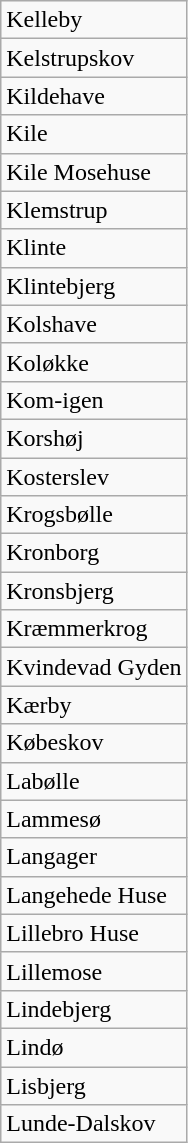<table class="wikitable" style="float:left; margin-right:1em">
<tr>
<td>Kelleby</td>
</tr>
<tr>
<td>Kelstrupskov</td>
</tr>
<tr>
<td>Kildehave</td>
</tr>
<tr>
<td>Kile</td>
</tr>
<tr>
<td>Kile Mosehuse</td>
</tr>
<tr>
<td>Klemstrup</td>
</tr>
<tr>
<td>Klinte</td>
</tr>
<tr>
<td>Klintebjerg</td>
</tr>
<tr>
<td>Kolshave</td>
</tr>
<tr>
<td>Koløkke</td>
</tr>
<tr>
<td>Kom-igen</td>
</tr>
<tr>
<td>Korshøj</td>
</tr>
<tr>
<td>Kosterslev</td>
</tr>
<tr>
<td>Krogsbølle</td>
</tr>
<tr>
<td>Kronborg</td>
</tr>
<tr>
<td>Kronsbjerg</td>
</tr>
<tr>
<td>Kræmmerkrog</td>
</tr>
<tr>
<td>Kvindevad Gyden</td>
</tr>
<tr>
<td>Kærby</td>
</tr>
<tr>
<td>Købeskov</td>
</tr>
<tr>
<td>Labølle</td>
</tr>
<tr>
<td>Lammesø</td>
</tr>
<tr>
<td>Langager</td>
</tr>
<tr>
<td>Langehede Huse</td>
</tr>
<tr>
<td>Lillebro Huse</td>
</tr>
<tr>
<td>Lillemose</td>
</tr>
<tr>
<td>Lindebjerg</td>
</tr>
<tr>
<td>Lindø</td>
</tr>
<tr>
<td>Lisbjerg</td>
</tr>
<tr>
<td>Lunde-Dalskov</td>
</tr>
</table>
